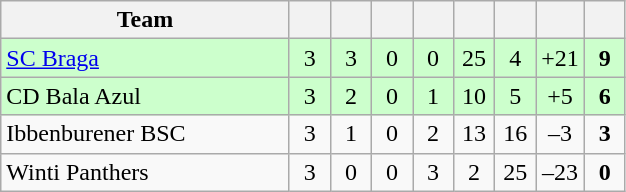<table class="wikitable" style="text-align: center;">
<tr>
<th width="185">Team</th>
<th width="20"></th>
<th width="20"></th>
<th width="20"></th>
<th width="20"></th>
<th width="20"></th>
<th width="20"></th>
<th width="25"></th>
<th width="20"></th>
</tr>
<tr bgcolor=#ccffcc>
<td align=left> <a href='#'>SC Braga</a></td>
<td>3</td>
<td>3</td>
<td>0</td>
<td>0</td>
<td>25</td>
<td>4</td>
<td>+21</td>
<td><strong>9</strong></td>
</tr>
<tr bgcolor=#ccffcc>
<td align=left> CD Bala Azul</td>
<td>3</td>
<td>2</td>
<td>0</td>
<td>1</td>
<td>10</td>
<td>5</td>
<td>+5</td>
<td><strong>6</strong></td>
</tr>
<tr>
<td align=left> Ibbenburener BSC</td>
<td>3</td>
<td>1</td>
<td>0</td>
<td>2</td>
<td>13</td>
<td>16</td>
<td>–3</td>
<td><strong>3</strong></td>
</tr>
<tr>
<td align=left> Winti Panthers</td>
<td>3</td>
<td>0</td>
<td>0</td>
<td>3</td>
<td>2</td>
<td>25</td>
<td>–23</td>
<td><strong>0</strong></td>
</tr>
</table>
